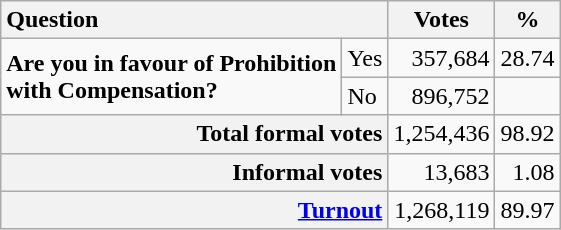<table class="wikitable" align="center">
<tr ---->
<th colspan="2" style="text-align:left">Question</th>
<th>Votes</th>
<th>%</th>
</tr>
<tr align="right">
<td rowspan="2" style="text-align:left"><strong>Are you in favour of Prohibition<br>with Compensation?</strong></td>
<td align=left>Yes</td>
<td>357,684</td>
<td>28.74</td>
</tr>
<tr align="right">
<td align=left>No</td>
<td>896,752</td>
<td></td>
</tr>
<tr align="right">
<th colspan="2" style="text-align:right">Total formal votes</th>
<td>1,254,436</td>
<td>98.92</td>
</tr>
<tr align="right">
<th colspan="2" style="text-align:right">Informal votes</th>
<td>13,683</td>
<td>1.08</td>
</tr>
<tr align="right">
<th colspan="2" style="text-align:right"><a href='#'>Turnout</a></th>
<td>1,268,119</td>
<td>89.97</td>
</tr>
</table>
